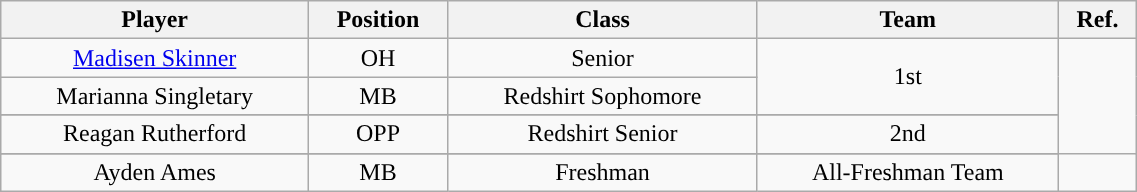<table class="wikitable" style="width: 60%;text-align: center;">
<tr>
<th>Player</th>
<th>Position</th>
<th>Class</th>
<th>Team</th>
<th>Ref.</th>
</tr>
<tr align="center">
<td><a href='#'>Madisen Skinner</a></td>
<td>OH</td>
<td>Senior</td>
<td rowspan="2">1st</td>
<td rowspan="4"></td>
</tr>
<tr align="center">
<td>Marianna Singletary</td>
<td>MB</td>
<td>Redshirt Sophomore</td>
</tr>
<tr>
</tr>
<tr align="center">
<td>Reagan Rutherford</td>
<td>OPP</td>
<td>Redshirt Senior</td>
<td rowspan="1">2nd</td>
</tr>
<tr>
</tr>
<tr align="center">
<td>Ayden Ames</td>
<td>MB</td>
<td>Freshman</td>
<td rowspan="1">All-Freshman Team</td>
</tr>
</table>
